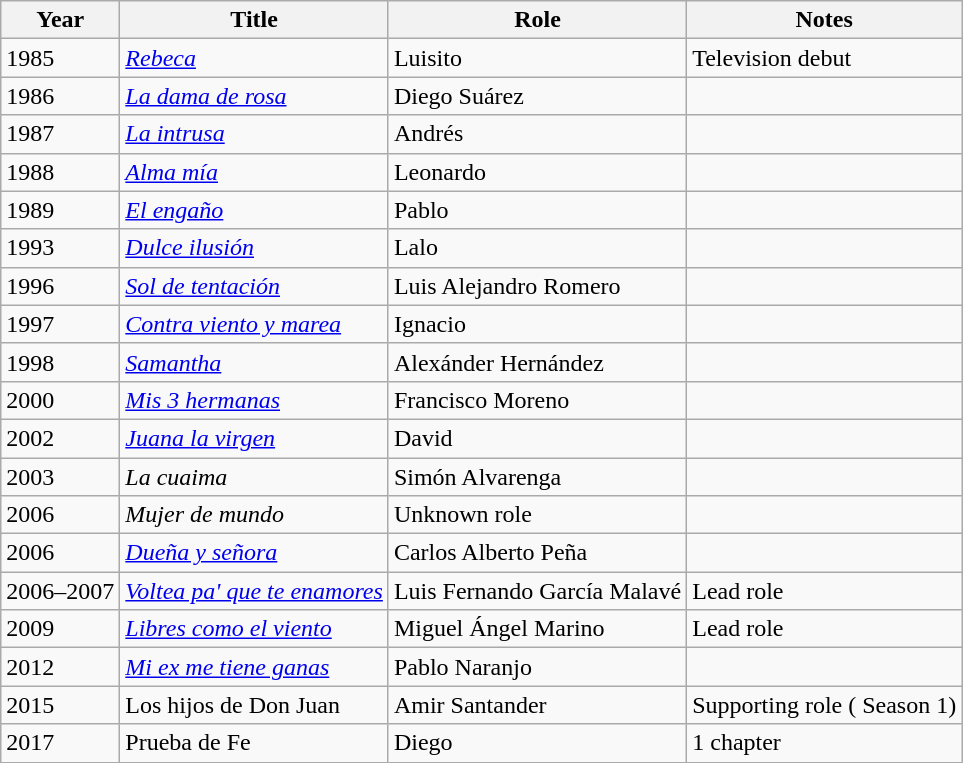<table class="wikitable sortable">
<tr>
<th>Year</th>
<th>Title</th>
<th>Role</th>
<th>Notes</th>
</tr>
<tr>
<td>1985</td>
<td><em><a href='#'>Rebeca</a></em></td>
<td>Luisito</td>
<td>Television debut</td>
</tr>
<tr>
<td>1986</td>
<td><em><a href='#'>La dama de rosa</a></em></td>
<td>Diego Suárez</td>
<td></td>
</tr>
<tr>
<td>1987</td>
<td><em><a href='#'>La intrusa</a></em></td>
<td>Andrés</td>
<td></td>
</tr>
<tr>
<td>1988</td>
<td><em><a href='#'>Alma mía</a></em></td>
<td>Leonardo</td>
<td></td>
</tr>
<tr>
<td>1989</td>
<td><em><a href='#'>El engaño</a></em></td>
<td>Pablo</td>
<td></td>
</tr>
<tr>
<td>1993</td>
<td><em><a href='#'>Dulce ilusión</a></em></td>
<td>Lalo</td>
<td></td>
</tr>
<tr>
<td>1996</td>
<td><em><a href='#'>Sol de tentación</a></em></td>
<td>Luis Alejandro Romero</td>
<td></td>
</tr>
<tr>
<td>1997</td>
<td><em><a href='#'>Contra viento y marea</a></em></td>
<td>Ignacio</td>
<td></td>
</tr>
<tr>
<td>1998</td>
<td><em><a href='#'>Samantha</a></em></td>
<td>Alexánder Hernández</td>
<td></td>
</tr>
<tr>
<td>2000</td>
<td><em><a href='#'>Mis 3 hermanas</a></em></td>
<td>Francisco Moreno</td>
<td></td>
</tr>
<tr>
<td>2002</td>
<td><em><a href='#'>Juana la virgen</a></em></td>
<td>David</td>
<td></td>
</tr>
<tr>
<td>2003</td>
<td><em>La cuaima</em></td>
<td>Simón Alvarenga</td>
<td></td>
</tr>
<tr>
<td>2006</td>
<td><em>Mujer de mundo</em></td>
<td>Unknown role</td>
<td></td>
</tr>
<tr>
<td>2006</td>
<td><em><a href='#'>Dueña y señora</a></em></td>
<td>Carlos Alberto Peña</td>
<td></td>
</tr>
<tr>
<td>2006–2007</td>
<td><em><a href='#'>Voltea pa' que te enamores</a></em></td>
<td>Luis Fernando García Malavé</td>
<td>Lead role</td>
</tr>
<tr>
<td>2009</td>
<td><em><a href='#'>Libres como el viento</a></em></td>
<td>Miguel Ángel Marino</td>
<td>Lead role</td>
</tr>
<tr>
<td>2012</td>
<td><em><a href='#'>Mi ex me tiene ganas </a></em></td>
<td>Pablo Naranjo</td>
<td></td>
</tr>
<tr>
<td>2015</td>
<td>Los hijos de Don Juan</td>
<td>Amir Santander</td>
<td>Supporting role ( Season 1)</td>
</tr>
<tr>
<td>2017</td>
<td>Prueba de Fe</td>
<td>Diego</td>
<td>1 chapter</td>
</tr>
</table>
